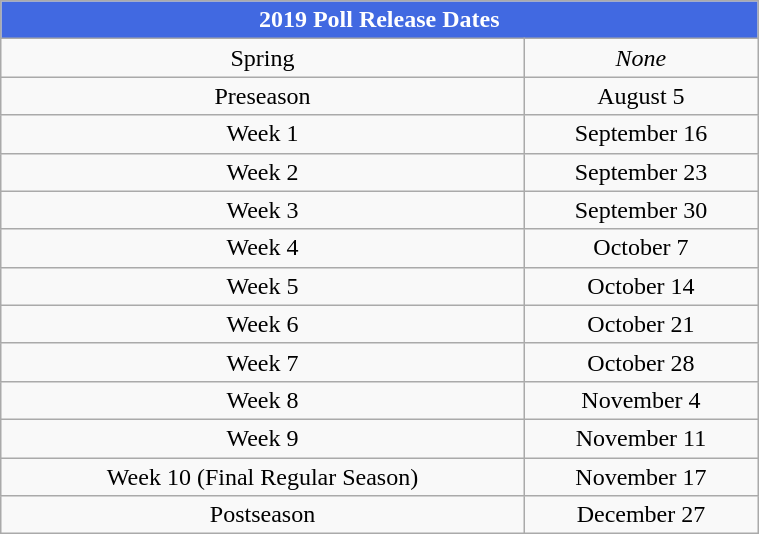<table class="wikitable" style="width:40%;">
<tr>
<th style="background:#4169E1; color:white;" "text-align:center;" colspan="2">2019 Poll Release Dates</th>
</tr>
<tr style="text-align:center;">
<td>Spring</td>
<td><em>None</em></td>
</tr>
<tr style="text-align:center;">
<td>Preseason</td>
<td>August 5</td>
</tr>
<tr style="text-align:center;">
<td>Week 1</td>
<td>September 16</td>
</tr>
<tr style="text-align:center;">
<td>Week 2</td>
<td>September 23</td>
</tr>
<tr style="text-align:center;">
<td>Week 3</td>
<td>September 30</td>
</tr>
<tr style="text-align:center;">
<td>Week 4</td>
<td>October 7</td>
</tr>
<tr style="text-align:center;">
<td>Week 5</td>
<td>October 14</td>
</tr>
<tr style="text-align:center;">
<td>Week 6</td>
<td>October 21</td>
</tr>
<tr style="text-align:center;">
<td>Week 7</td>
<td>October 28</td>
</tr>
<tr style="text-align:center;">
<td>Week 8</td>
<td>November 4</td>
</tr>
<tr style="text-align:center;">
<td>Week 9</td>
<td>November 11</td>
</tr>
<tr style="text-align:center;">
<td>Week 10 (Final Regular Season)</td>
<td>November 17</td>
</tr>
<tr style="text-align:center;">
<td>Postseason</td>
<td>December 27</td>
</tr>
</table>
